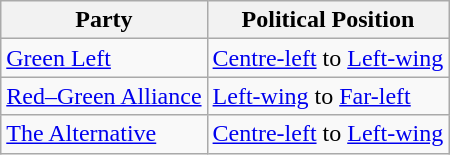<table class="wikitable mw-collapsible mw-collapsed">
<tr>
<th>Party</th>
<th>Political Position</th>
</tr>
<tr>
<td><a href='#'>Green Left</a></td>
<td><a href='#'>Centre-left</a> to <a href='#'>Left-wing</a></td>
</tr>
<tr>
<td><a href='#'>Red–Green Alliance</a></td>
<td><a href='#'>Left-wing</a> to <a href='#'>Far-left</a></td>
</tr>
<tr>
<td><a href='#'>The Alternative</a></td>
<td><a href='#'>Centre-left</a> to <a href='#'>Left-wing</a></td>
</tr>
</table>
